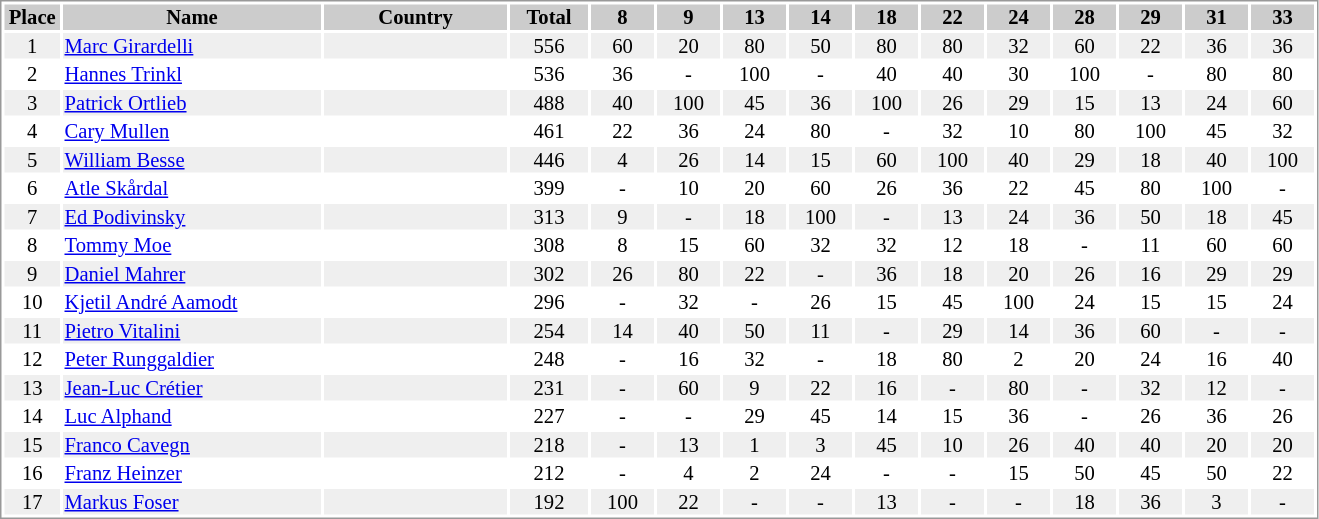<table border="0" style="border: 1px solid #999; background-color:#FFFFFF; text-align:center; font-size:86%; line-height:15px;">
<tr align="center" bgcolor="#CCCCCC">
<th width=35>Place</th>
<th width=170>Name</th>
<th width=120>Country</th>
<th width=50>Total</th>
<th width=40>8</th>
<th width=40>9</th>
<th width=40>13</th>
<th width=40>14</th>
<th width=40>18</th>
<th width=40>22</th>
<th width=40>24</th>
<th width=40>28</th>
<th width=40>29</th>
<th width=40>31</th>
<th width=40>33</th>
</tr>
<tr bgcolor="#EFEFEF">
<td>1</td>
<td align="left"><a href='#'>Marc Girardelli</a></td>
<td align="left"></td>
<td>556</td>
<td>60</td>
<td>20</td>
<td>80</td>
<td>50</td>
<td>80</td>
<td>80</td>
<td>32</td>
<td>60</td>
<td>22</td>
<td>36</td>
<td>36</td>
</tr>
<tr>
<td>2</td>
<td align="left"><a href='#'>Hannes Trinkl</a></td>
<td align="left"></td>
<td>536</td>
<td>36</td>
<td>-</td>
<td>100</td>
<td>-</td>
<td>40</td>
<td>40</td>
<td>30</td>
<td>100</td>
<td>-</td>
<td>80</td>
<td>80</td>
</tr>
<tr bgcolor="#EFEFEF">
<td>3</td>
<td align="left"><a href='#'>Patrick Ortlieb</a></td>
<td align="left"></td>
<td>488</td>
<td>40</td>
<td>100</td>
<td>45</td>
<td>36</td>
<td>100</td>
<td>26</td>
<td>29</td>
<td>15</td>
<td>13</td>
<td>24</td>
<td>60</td>
</tr>
<tr>
<td>4</td>
<td align="left"><a href='#'>Cary Mullen</a></td>
<td align="left"></td>
<td>461</td>
<td>22</td>
<td>36</td>
<td>24</td>
<td>80</td>
<td>-</td>
<td>32</td>
<td>10</td>
<td>80</td>
<td>100</td>
<td>45</td>
<td>32</td>
</tr>
<tr bgcolor="#EFEFEF">
<td>5</td>
<td align="left"><a href='#'>William Besse</a></td>
<td align="left"></td>
<td>446</td>
<td>4</td>
<td>26</td>
<td>14</td>
<td>15</td>
<td>60</td>
<td>100</td>
<td>40</td>
<td>29</td>
<td>18</td>
<td>40</td>
<td>100</td>
</tr>
<tr>
<td>6</td>
<td align="left"><a href='#'>Atle Skårdal</a></td>
<td align="left"></td>
<td>399</td>
<td>-</td>
<td>10</td>
<td>20</td>
<td>60</td>
<td>26</td>
<td>36</td>
<td>22</td>
<td>45</td>
<td>80</td>
<td>100</td>
<td>-</td>
</tr>
<tr bgcolor="#EFEFEF">
<td>7</td>
<td align="left"><a href='#'>Ed Podivinsky</a></td>
<td align="left"></td>
<td>313</td>
<td>9</td>
<td>-</td>
<td>18</td>
<td>100</td>
<td>-</td>
<td>13</td>
<td>24</td>
<td>36</td>
<td>50</td>
<td>18</td>
<td>45</td>
</tr>
<tr>
<td>8</td>
<td align="left"><a href='#'>Tommy Moe</a></td>
<td align="left"></td>
<td>308</td>
<td>8</td>
<td>15</td>
<td>60</td>
<td>32</td>
<td>32</td>
<td>12</td>
<td>18</td>
<td>-</td>
<td>11</td>
<td>60</td>
<td>60</td>
</tr>
<tr bgcolor="#EFEFEF">
<td>9</td>
<td align="left"><a href='#'>Daniel Mahrer</a></td>
<td align="left"></td>
<td>302</td>
<td>26</td>
<td>80</td>
<td>22</td>
<td>-</td>
<td>36</td>
<td>18</td>
<td>20</td>
<td>26</td>
<td>16</td>
<td>29</td>
<td>29</td>
</tr>
<tr>
<td>10</td>
<td align="left"><a href='#'>Kjetil André Aamodt</a></td>
<td align="left"></td>
<td>296</td>
<td>-</td>
<td>32</td>
<td>-</td>
<td>26</td>
<td>15</td>
<td>45</td>
<td>100</td>
<td>24</td>
<td>15</td>
<td>15</td>
<td>24</td>
</tr>
<tr bgcolor="#EFEFEF">
<td>11</td>
<td align="left"><a href='#'>Pietro Vitalini</a></td>
<td align="left"></td>
<td>254</td>
<td>14</td>
<td>40</td>
<td>50</td>
<td>11</td>
<td>-</td>
<td>29</td>
<td>14</td>
<td>36</td>
<td>60</td>
<td>-</td>
<td>-</td>
</tr>
<tr>
<td>12</td>
<td align="left"><a href='#'>Peter Runggaldier</a></td>
<td align="left"></td>
<td>248</td>
<td>-</td>
<td>16</td>
<td>32</td>
<td>-</td>
<td>18</td>
<td>80</td>
<td>2</td>
<td>20</td>
<td>24</td>
<td>16</td>
<td>40</td>
</tr>
<tr bgcolor="#EFEFEF">
<td>13</td>
<td align="left"><a href='#'>Jean-Luc Crétier</a></td>
<td align="left"></td>
<td>231</td>
<td>-</td>
<td>60</td>
<td>9</td>
<td>22</td>
<td>16</td>
<td>-</td>
<td>80</td>
<td>-</td>
<td>32</td>
<td>12</td>
<td>-</td>
</tr>
<tr>
<td>14</td>
<td align="left"><a href='#'>Luc Alphand</a></td>
<td align="left"></td>
<td>227</td>
<td>-</td>
<td>-</td>
<td>29</td>
<td>45</td>
<td>14</td>
<td>15</td>
<td>36</td>
<td>-</td>
<td>26</td>
<td>36</td>
<td>26</td>
</tr>
<tr bgcolor="#EFEFEF">
<td>15</td>
<td align="left"><a href='#'>Franco Cavegn</a></td>
<td align="left"></td>
<td>218</td>
<td>-</td>
<td>13</td>
<td>1</td>
<td>3</td>
<td>45</td>
<td>10</td>
<td>26</td>
<td>40</td>
<td>40</td>
<td>20</td>
<td>20</td>
</tr>
<tr>
<td>16</td>
<td align="left"><a href='#'>Franz Heinzer</a></td>
<td align="left"></td>
<td>212</td>
<td>-</td>
<td>4</td>
<td>2</td>
<td>24</td>
<td>-</td>
<td>-</td>
<td>15</td>
<td>50</td>
<td>45</td>
<td>50</td>
<td>22</td>
</tr>
<tr bgcolor="#EFEFEF">
<td>17</td>
<td align="left"><a href='#'>Markus Foser</a></td>
<td align="left"></td>
<td>192</td>
<td>100</td>
<td>22</td>
<td>-</td>
<td>-</td>
<td>13</td>
<td>-</td>
<td>-</td>
<td>18</td>
<td>36</td>
<td>3</td>
<td>-</td>
</tr>
</table>
